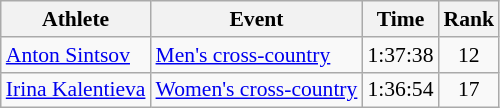<table class="wikitable" style="font-size:90%">
<tr>
<th>Athlete</th>
<th>Event</th>
<th>Time</th>
<th>Rank</th>
</tr>
<tr align=center>
<td align=left><a href='#'>Anton Sintsov</a></td>
<td align=left><a href='#'>Men's cross-country</a></td>
<td>1:37:38</td>
<td>12</td>
</tr>
<tr align=center>
<td align=left><a href='#'>Irina Kalentieva</a></td>
<td align=left><a href='#'>Women's cross-country</a></td>
<td>1:36:54</td>
<td>17</td>
</tr>
</table>
